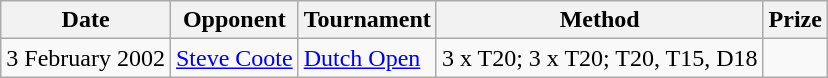<table class="wikitable">
<tr>
<th>Date</th>
<th>Opponent</th>
<th>Tournament</th>
<th>Method</th>
<th>Prize</th>
</tr>
<tr>
<td>3 February 2002</td>
<td> <a href='#'>Steve Coote</a></td>
<td><a href='#'>Dutch Open</a></td>
<td>3 x T20; 3 x T20; T20, T15, D18</td>
<td></td>
</tr>
</table>
